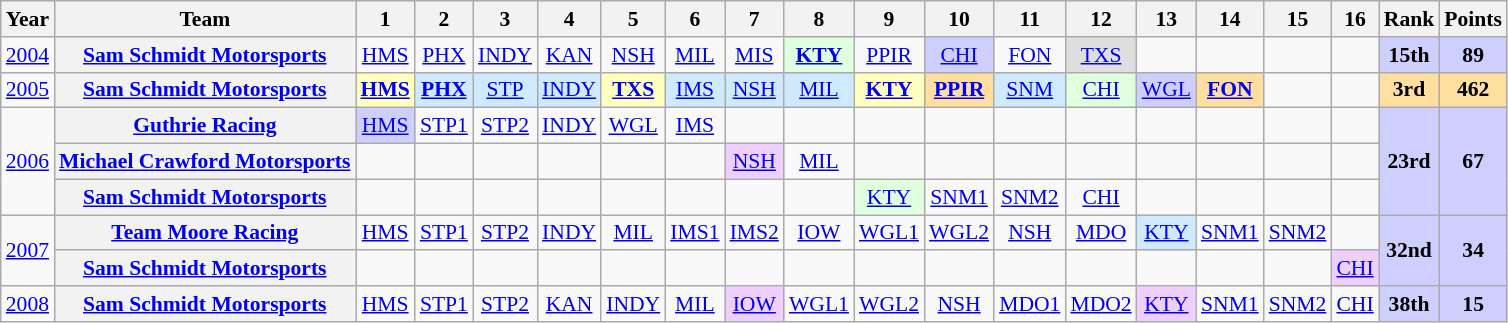<table class="wikitable" style="text-align:center; font-size:90%">
<tr>
<th>Year</th>
<th>Team</th>
<th>1</th>
<th>2</th>
<th>3</th>
<th>4</th>
<th>5</th>
<th>6</th>
<th>7</th>
<th>8</th>
<th>9</th>
<th>10</th>
<th>11</th>
<th>12</th>
<th>13</th>
<th>14</th>
<th>15</th>
<th>16</th>
<th>Rank</th>
<th>Points</th>
</tr>
<tr>
<td><a href='#'>2004</a></td>
<th><a href='#'>Sam Schmidt Motorsports</a></th>
<td><a href='#'>HMS</a></td>
<td><a href='#'>PHX</a></td>
<td><a href='#'>INDY</a></td>
<td><a href='#'>KAN</a></td>
<td><a href='#'>NSH</a></td>
<td><a href='#'>MIL</a></td>
<td><a href='#'>MIS</a></td>
<td style="background:#DFFFDF;"><strong><a href='#'>KTY</a></strong><br></td>
<td><a href='#'>PPIR</a></td>
<td style="background:#CFCFFF;"><a href='#'>CHI</a><br></td>
<td><a href='#'>FON</a></td>
<td style="background:#DFDFDF;"><a href='#'>TXS</a><br></td>
<td></td>
<td></td>
<td></td>
<td></td>
<td style="background:#CFCFFF;"><strong>15th</strong></td>
<td style="background:#CFCFFF;"><strong>89</strong></td>
</tr>
<tr>
<td><a href='#'>2005</a></td>
<th><a href='#'>Sam Schmidt Motorsports</a></th>
<td style="background:#FFFFBF;"><strong><a href='#'>HMS</a></strong><br></td>
<td style="background:#CFEAFF;"><strong><a href='#'>PHX</a></strong><br></td>
<td style="background:#CFEAFF;"><a href='#'>STP</a><br></td>
<td style="background:#CFEAFF;"><a href='#'>INDY</a><br></td>
<td style="background:#FFFFBF;"><strong><a href='#'>TXS</a></strong><br></td>
<td style="background:#CFEAFF;"><a href='#'>IMS</a><br></td>
<td style="background:#CFEAFF;"><a href='#'>NSH</a><br></td>
<td style="background:#CFEAFF;"><a href='#'>MIL</a><br></td>
<td style="background:#FFFFBF;"><strong><a href='#'>KTY</a></strong><br></td>
<td style="background:#FFDF9F;"><strong><a href='#'>PPIR</a></strong><br></td>
<td style="background:#CFEAFF;"><a href='#'>SNM</a><br></td>
<td style="background:#DFFFDF;"><a href='#'>CHI</a><br></td>
<td style="background:#CFCFFF;"><a href='#'>WGL</a><br></td>
<td style="background:#FFDF9F;"><strong><a href='#'>FON</a></strong><br></td>
<td></td>
<td></td>
<td style="background:#FFDF9F;"><strong>3rd</strong></td>
<td style="background:#FFDF9F;"><strong>462</strong></td>
</tr>
<tr>
<td rowspan=3><a href='#'>2006</a></td>
<th><a href='#'>Guthrie Racing</a></th>
<td style="background:#CFCFFF;"><a href='#'>HMS</a><br></td>
<td><a href='#'>STP1</a></td>
<td><a href='#'>STP2</a></td>
<td><a href='#'>INDY</a></td>
<td><a href='#'>WGL</a></td>
<td><a href='#'>IMS</a></td>
<td></td>
<td></td>
<td></td>
<td></td>
<td></td>
<td></td>
<td></td>
<td></td>
<td></td>
<td></td>
<td rowspan=3 style="background:#CFCFFF;"><strong>23rd</strong></td>
<td rowspan=3 style="background:#CFCFFF;"><strong>67</strong></td>
</tr>
<tr>
<th><a href='#'>Michael Crawford Motorsports</a></th>
<td></td>
<td></td>
<td></td>
<td></td>
<td></td>
<td></td>
<td style="background:#EFCFFF;"><a href='#'>NSH</a><br></td>
<td><a href='#'>MIL</a></td>
<td></td>
<td></td>
<td></td>
<td></td>
<td></td>
<td></td>
<td></td>
<td></td>
</tr>
<tr>
<th><a href='#'>Sam Schmidt Motorsports</a></th>
<td></td>
<td></td>
<td></td>
<td></td>
<td></td>
<td></td>
<td></td>
<td></td>
<td style="background:#DFFFDF;"><a href='#'>KTY</a><br></td>
<td><a href='#'>SNM1</a></td>
<td><a href='#'>SNM2</a></td>
<td><a href='#'>CHI</a></td>
<td></td>
<td></td>
<td></td>
<td></td>
</tr>
<tr>
<td rowspan=2><a href='#'>2007</a></td>
<th><a href='#'>Team Moore Racing</a></th>
<td><a href='#'>HMS</a></td>
<td><a href='#'>STP1</a></td>
<td><a href='#'>STP2</a></td>
<td><a href='#'>INDY</a></td>
<td><a href='#'>MIL</a></td>
<td><a href='#'>IMS1</a></td>
<td><a href='#'>IMS2</a></td>
<td><a href='#'>IOW</a></td>
<td><a href='#'>WGL1</a></td>
<td><a href='#'>WGL2</a></td>
<td><a href='#'>NSH</a></td>
<td><a href='#'>MDO</a></td>
<td style="background:#CFEAFF;"><a href='#'>KTY</a><br></td>
<td><a href='#'>SNM1</a></td>
<td><a href='#'>SNM2</a></td>
<td></td>
<td rowspan=2 style="background:#CFCFFF;"><strong>32nd</strong></td>
<td rowspan=2 style="background:#CFCFFF;"><strong>34</strong></td>
</tr>
<tr>
<th><a href='#'>Sam Schmidt Motorsports</a></th>
<td></td>
<td></td>
<td></td>
<td></td>
<td></td>
<td></td>
<td></td>
<td></td>
<td></td>
<td></td>
<td></td>
<td></td>
<td></td>
<td></td>
<td></td>
<td style="background:#EFCFFF;"><a href='#'>CHI</a><br></td>
</tr>
<tr>
<td><a href='#'>2008</a></td>
<th><a href='#'>Sam Schmidt Motorsports</a></th>
<td><a href='#'>HMS</a></td>
<td><a href='#'>STP1</a></td>
<td><a href='#'>STP2</a></td>
<td><a href='#'>KAN</a></td>
<td><a href='#'>INDY</a></td>
<td><a href='#'>MIL</a></td>
<td style="background:#EFCFFF;"><a href='#'>IOW</a><br></td>
<td><a href='#'>WGL1</a></td>
<td><a href='#'>WGL2</a></td>
<td><a href='#'>NSH</a></td>
<td><a href='#'>MDO1</a></td>
<td><a href='#'>MDO2</a></td>
<td style="background:#EFCFFF;"><a href='#'>KTY</a><br></td>
<td><a href='#'>SNM1</a></td>
<td><a href='#'>SNM2</a></td>
<td><a href='#'>CHI</a></td>
<td style="background:#CFCFFF;"><strong>38th</strong></td>
<td style="background:#CFCFFF;"><strong>15</strong></td>
</tr>
</table>
